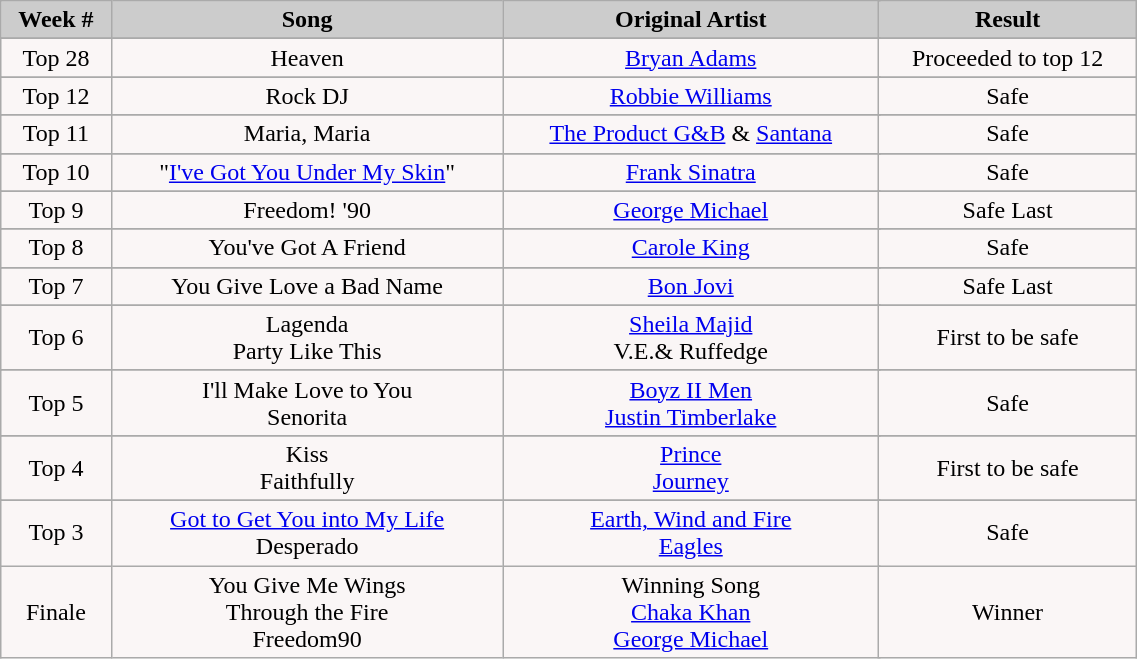<table class="wikitable" width="60%" align="left">
<tr>
<td colspan="100" bgcolor="CCCCCC" align="Center"><strong>Week #</strong></td>
<td colspan="100" bgcolor="CCCCCC" align="Center"><strong>Song</strong></td>
<td colspan="100" bgcolor="CCCCCC" align="Center"><strong>Original Artist</strong></td>
<td colspan="100" bgcolor="CCCCCC" align="Center"><strong>Result</strong></td>
</tr>
<tr>
</tr>
<tr>
<td colspan="100" align="center" bgcolor="FAF6F6">Top 28</td>
<td colspan="100" align="center" bgcolor="FAF6F6">Heaven</td>
<td colspan="100" align="center" bgcolor="FAF6F6"><a href='#'>Bryan Adams</a></td>
<td colspan="100" align="center" bgcolor="FAF6F6">Proceeded to top 12</td>
</tr>
<tr>
</tr>
<tr>
<td colspan="100" align="center" bgcolor="FAF6F6">Top 12</td>
<td colspan="100" align="center" bgcolor="FAF6F6">Rock DJ</td>
<td colspan="100" align="center" bgcolor="FAF6F6"><a href='#'>Robbie Williams</a></td>
<td colspan="100" align="center" bgcolor="FAF6F6">Safe</td>
</tr>
<tr>
</tr>
<tr>
<td colspan="100" align="center" bgcolor="FAF6F6">Top 11</td>
<td colspan="100" align="center" bgcolor="FAF6F6">Maria, Maria</td>
<td colspan="100" align="center" bgcolor="FAF6F6"><a href='#'>The Product G&B</a> & <a href='#'>Santana</a></td>
<td colspan="100" align="center" bgcolor="FAF6F6">Safe</td>
</tr>
<tr>
</tr>
<tr>
<td colspan="100" align="center" bgcolor="FAF6F6">Top 10</td>
<td colspan="100" align="center" bgcolor="FAF6F6">"<a href='#'>I've Got You Under My Skin</a>"</td>
<td colspan="100" align="center" bgcolor="FAF6F6"><a href='#'>Frank Sinatra</a></td>
<td colspan="100" align="center" bgcolor="FAF6F6">Safe</td>
</tr>
<tr>
</tr>
<tr>
<td colspan="100" align="center" bgcolor="FAF6F6">Top 9</td>
<td colspan="100" align="center" bgcolor="FAF6F6">Freedom! '90</td>
<td colspan="100" align="center" bgcolor="FAF6F6"><a href='#'>George Michael</a></td>
<td colspan="100" align="center" bgcolor="FAF6F6">Safe Last</td>
</tr>
<tr>
</tr>
<tr>
<td colspan="100" align="center" bgcolor="FAF6F6">Top 8</td>
<td colspan="100" align="center" bgcolor="FAF6F6">You've Got A Friend</td>
<td colspan="100" align="center" bgcolor="FAF6F6"><a href='#'>Carole King</a></td>
<td colspan="100" align="center" bgcolor="FAF6F6">Safe</td>
</tr>
<tr>
</tr>
<tr>
<td colspan="100" align="center" bgcolor="FAF6F6">Top 7</td>
<td colspan="100" align="center" bgcolor="FAF6F6">You Give Love a Bad Name</td>
<td colspan="100" align="center" bgcolor="FAF6F6"><a href='#'>Bon Jovi</a></td>
<td colspan="100" align="center" bgcolor="FAF6F6">Safe Last</td>
</tr>
<tr>
</tr>
<tr>
<td colspan="100" align="center" bgcolor="FAF6F6">Top 6</td>
<td colspan="100" align="center" bgcolor="FAF6F6">Lagenda<br>Party Like This</td>
<td colspan="100" align="center" bgcolor="FAF6F6"><a href='#'>Sheila Majid</a><br>V.E.& Ruffedge</td>
<td colspan="100" align="center" bgcolor="FAF6F6">First to be safe</td>
</tr>
<tr>
</tr>
<tr>
<td colspan="100" align="center" bgcolor="FAF6F6">Top 5</td>
<td colspan="100" align="center" bgcolor="FAF6F6">I'll Make Love to You<br>Senorita</td>
<td colspan="100" align="center" bgcolor="FAF6F6"><a href='#'>Boyz II Men</a><br><a href='#'>Justin Timberlake</a></td>
<td colspan="100" align="center" bgcolor="FAF6F6">Safe</td>
</tr>
<tr>
</tr>
<tr>
<td colspan="100" align="center" bgcolor="FAF6F6">Top 4</td>
<td colspan="100" align="center" bgcolor="FAF6F6">Kiss<br>Faithfully</td>
<td colspan="100" align="center" bgcolor="FAF6F6"><a href='#'>Prince</a><br><a href='#'>Journey</a></td>
<td colspan="100" align="center" bgcolor="FAF6F6">First to be safe</td>
</tr>
<tr>
</tr>
<tr>
<td colspan="100" align="center" bgcolor="FAF6F6">Top 3</td>
<td colspan="100" align="center" bgcolor="FAF6F6"><a href='#'>Got to Get You into My Life</a><br>Desperado</td>
<td colspan="100" align="center" bgcolor="FAF6F6"><a href='#'>Earth, Wind and Fire</a><br><a href='#'>Eagles</a></td>
<td colspan="100" align="center" bgcolor="FAF6F6">Safe</td>
</tr>
<tr>
<td colspan="100" align="center" bgcolor="FAF6F6">Finale</td>
<td colspan="100" align="center" bgcolor="FAF6F6">You Give Me Wings<br>Through the Fire<br>Freedom90</td>
<td colspan="100" align="center" bgcolor="FAF6F6">Winning Song<br><a href='#'>Chaka Khan</a><br><a href='#'>George Michael</a></td>
<td colspan="100" align="center" bgcolor="FAF6F6">Winner</td>
</tr>
</table>
